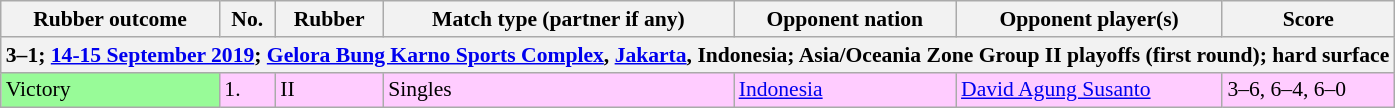<table class="wikitable" style="font-size:90%">
<tr>
<th>Rubber outcome</th>
<th>No.</th>
<th>Rubber</th>
<th>Match type (partner if any)</th>
<th>Opponent nation</th>
<th>Opponent player(s)</th>
<th>Score</th>
</tr>
<tr>
<th colspan=7>3–1; <a href='#'>14-15 September 2019</a>; <a href='#'>Gelora Bung Karno Sports Complex</a>, <a href='#'>Jakarta</a>, Indonesia; Asia/Oceania Zone Group II playoffs (first round); hard surface</th>
</tr>
<tr bgcolor=#FFCCFF>
<td bgcolor=98FB98>Victory</td>
<td>1.</td>
<td>II</td>
<td>Singles</td>
<td> <a href='#'>Indonesia</a></td>
<td><a href='#'>David Agung Susanto</a></td>
<td>3–6, 6–4, 6–0</td>
</tr>
</table>
